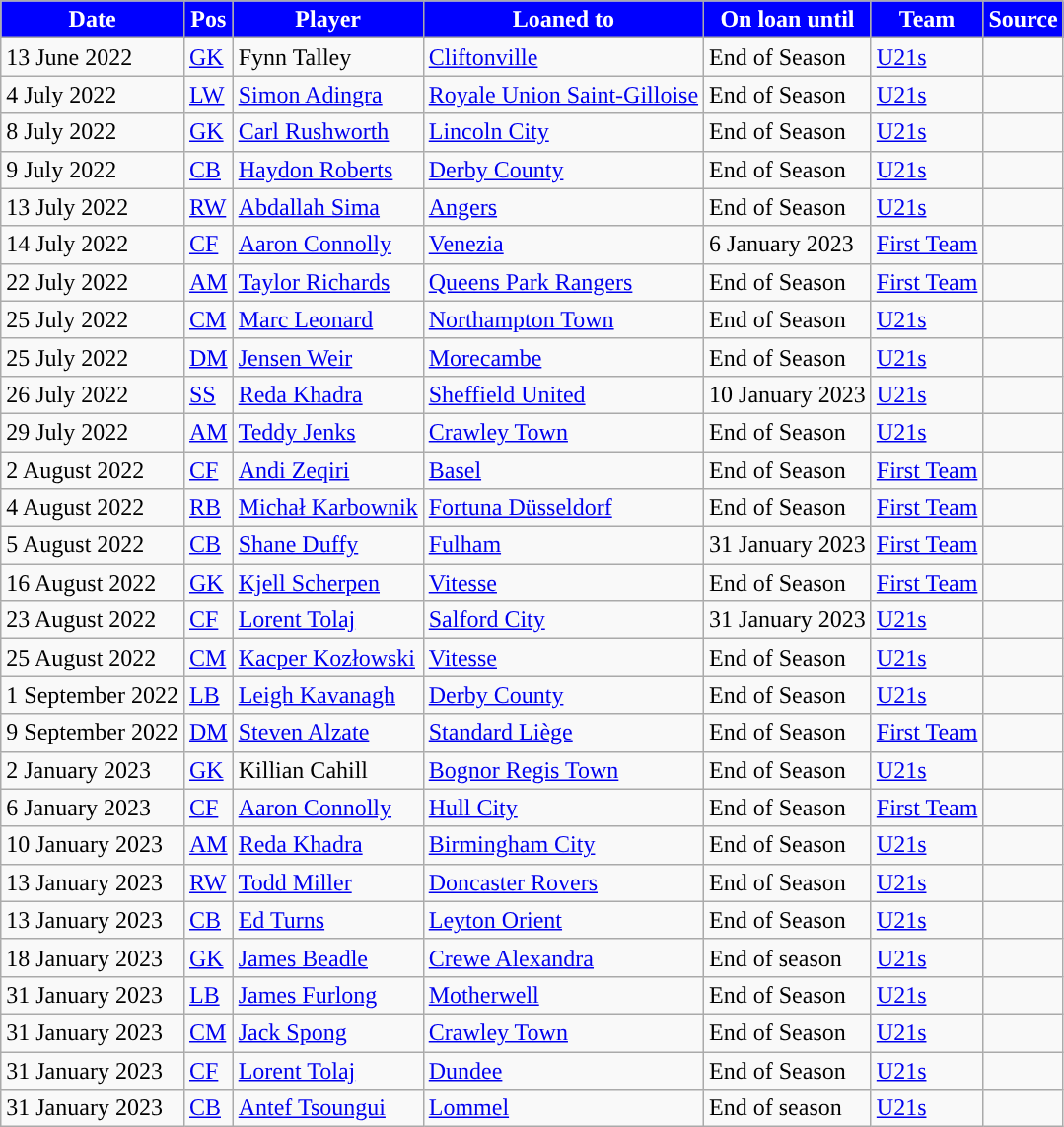<table class="wikitable plainrowheaders sortable">
<tr>
<th style="background:#0000FF; color:#FFFFFF; ">Date</th>
<th style="background:#0000FF; color:#FFFFFF; ">Pos</th>
<th style="background:#0000FF; color:#FFFFFF; ">Player</th>
<th style="background:#0000FF; color:#FFFFFF; ">Loaned to</th>
<th style="background:#0000FF; color:#FFFFFF; ">On loan until</th>
<th style="background:#0000FF; color:#FFFFFF; ">Team</th>
<th style="background:#0000FF; color:#FFFFFF; ">Source</th>
</tr>
<tr>
<td>13 June 2022</td>
<td><a href='#'>GK</a></td>
<td> Fynn Talley</td>
<td> <a href='#'>Cliftonville</a></td>
<td>End of Season</td>
<td><a href='#'>U21s</a></td>
<td></td>
</tr>
<tr>
<td>4 July 2022</td>
<td><a href='#'>LW</a></td>
<td> <a href='#'>Simon Adingra</a></td>
<td> <a href='#'>Royale Union Saint-Gilloise</a></td>
<td>End of Season</td>
<td><a href='#'>U21s</a></td>
<td></td>
</tr>
<tr>
<td>8 July 2022</td>
<td><a href='#'>GK</a></td>
<td> <a href='#'>Carl Rushworth</a></td>
<td> <a href='#'>Lincoln City</a></td>
<td>End of Season</td>
<td><a href='#'>U21s</a></td>
<td></td>
</tr>
<tr>
<td>9 July 2022</td>
<td><a href='#'>CB</a></td>
<td> <a href='#'>Haydon Roberts</a></td>
<td> <a href='#'>Derby County</a></td>
<td>End of Season</td>
<td><a href='#'>U21s</a></td>
<td></td>
</tr>
<tr>
<td>13 July 2022</td>
<td><a href='#'>RW</a></td>
<td> <a href='#'>Abdallah Sima</a></td>
<td> <a href='#'>Angers</a></td>
<td>End of Season</td>
<td><a href='#'>U21s</a></td>
<td></td>
</tr>
<tr>
<td>14 July 2022</td>
<td><a href='#'>CF</a></td>
<td> <a href='#'>Aaron Connolly</a></td>
<td> <a href='#'>Venezia</a></td>
<td>6 January 2023</td>
<td><a href='#'>First Team</a></td>
<td></td>
</tr>
<tr>
<td>22 July 2022</td>
<td><a href='#'>AM</a></td>
<td> <a href='#'>Taylor Richards</a></td>
<td> <a href='#'>Queens Park Rangers</a></td>
<td>End of Season</td>
<td><a href='#'>First Team</a></td>
<td></td>
</tr>
<tr>
<td>25 July 2022</td>
<td><a href='#'>CM</a></td>
<td> <a href='#'>Marc Leonard</a></td>
<td> <a href='#'>Northampton Town</a></td>
<td>End of Season</td>
<td><a href='#'>U21s</a></td>
<td></td>
</tr>
<tr>
<td>25 July 2022</td>
<td><a href='#'>DM</a></td>
<td> <a href='#'>Jensen Weir</a></td>
<td> <a href='#'>Morecambe</a></td>
<td>End of Season</td>
<td><a href='#'>U21s</a></td>
<td></td>
</tr>
<tr>
<td>26 July 2022</td>
<td><a href='#'>SS</a></td>
<td> <a href='#'>Reda Khadra</a></td>
<td> <a href='#'>Sheffield United</a></td>
<td>10 January 2023</td>
<td><a href='#'>U21s</a></td>
<td></td>
</tr>
<tr>
<td>29 July 2022</td>
<td><a href='#'>AM</a></td>
<td> <a href='#'>Teddy Jenks</a></td>
<td> <a href='#'>Crawley Town</a></td>
<td>End of Season</td>
<td><a href='#'>U21s</a></td>
<td></td>
</tr>
<tr>
<td>2 August 2022</td>
<td><a href='#'>CF</a></td>
<td> <a href='#'>Andi Zeqiri</a></td>
<td> <a href='#'>Basel</a></td>
<td>End of Season</td>
<td><a href='#'>First Team</a></td>
<td></td>
</tr>
<tr>
<td>4 August 2022</td>
<td><a href='#'>RB</a></td>
<td> <a href='#'>Michał Karbownik</a></td>
<td> <a href='#'>Fortuna Düsseldorf</a></td>
<td>End of Season</td>
<td><a href='#'>First Team</a></td>
<td></td>
</tr>
<tr>
<td>5 August 2022</td>
<td><a href='#'>CB</a></td>
<td> <a href='#'>Shane Duffy</a></td>
<td> <a href='#'>Fulham</a></td>
<td>31 January 2023</td>
<td><a href='#'>First Team</a></td>
<td></td>
</tr>
<tr>
<td>16 August 2022</td>
<td><a href='#'>GK</a></td>
<td> <a href='#'>Kjell Scherpen</a></td>
<td> <a href='#'>Vitesse</a></td>
<td>End of Season</td>
<td><a href='#'>First Team</a></td>
<td></td>
</tr>
<tr>
<td>23 August 2022</td>
<td><a href='#'>CF</a></td>
<td> <a href='#'>Lorent Tolaj</a></td>
<td> <a href='#'>Salford City</a></td>
<td>31 January 2023</td>
<td><a href='#'>U21s</a></td>
<td></td>
</tr>
<tr>
<td>25 August 2022</td>
<td><a href='#'>CM</a></td>
<td> <a href='#'>Kacper Kozłowski</a></td>
<td> <a href='#'>Vitesse</a></td>
<td>End of Season</td>
<td><a href='#'>U21s</a></td>
<td></td>
</tr>
<tr>
<td>1 September 2022</td>
<td><a href='#'>LB</a></td>
<td> <a href='#'>Leigh Kavanagh</a></td>
<td> <a href='#'>Derby County</a></td>
<td>End of Season</td>
<td><a href='#'>U21s</a></td>
<td></td>
</tr>
<tr>
<td>9 September 2022</td>
<td><a href='#'>DM</a></td>
<td> <a href='#'>Steven Alzate</a></td>
<td> <a href='#'>Standard Liège</a></td>
<td>End of Season</td>
<td><a href='#'>First Team</a></td>
<td></td>
</tr>
<tr>
<td>2 January 2023</td>
<td><a href='#'>GK</a></td>
<td> Killian Cahill</td>
<td> <a href='#'>Bognor Regis Town</a></td>
<td>End of Season</td>
<td><a href='#'>U21s</a></td>
<td></td>
</tr>
<tr>
<td>6 January 2023</td>
<td><a href='#'>CF</a></td>
<td> <a href='#'>Aaron Connolly</a></td>
<td> <a href='#'>Hull City</a></td>
<td>End of Season</td>
<td><a href='#'>First Team</a></td>
<td></td>
</tr>
<tr>
<td>10 January 2023</td>
<td><a href='#'>AM</a></td>
<td> <a href='#'>Reda Khadra</a></td>
<td> <a href='#'>Birmingham City</a></td>
<td>End of Season</td>
<td><a href='#'>U21s</a></td>
<td></td>
</tr>
<tr>
<td>13 January 2023</td>
<td><a href='#'>RW</a></td>
<td> <a href='#'>Todd Miller</a></td>
<td> <a href='#'>Doncaster Rovers</a></td>
<td>End of Season</td>
<td><a href='#'>U21s</a></td>
<td></td>
</tr>
<tr>
<td>13 January 2023</td>
<td><a href='#'>CB</a></td>
<td> <a href='#'>Ed Turns</a></td>
<td> <a href='#'>Leyton Orient</a></td>
<td>End of Season</td>
<td><a href='#'>U21s</a></td>
<td></td>
</tr>
<tr>
<td>18 January 2023</td>
<td><a href='#'>GK</a></td>
<td> <a href='#'>James Beadle</a></td>
<td> <a href='#'>Crewe Alexandra</a></td>
<td>End of season </td>
<td><a href='#'>U21s</a></td>
<td></td>
</tr>
<tr>
<td>31 January 2023</td>
<td><a href='#'>LB</a></td>
<td> <a href='#'>James Furlong</a></td>
<td> <a href='#'>Motherwell</a></td>
<td>End of Season</td>
<td><a href='#'>U21s</a></td>
<td></td>
</tr>
<tr>
<td>31 January 2023</td>
<td><a href='#'>CM</a></td>
<td> <a href='#'>Jack Spong</a></td>
<td> <a href='#'>Crawley Town</a></td>
<td>End of Season</td>
<td><a href='#'>U21s</a></td>
<td></td>
</tr>
<tr>
<td>31 January 2023</td>
<td><a href='#'>CF</a></td>
<td> <a href='#'>Lorent Tolaj</a></td>
<td> <a href='#'>Dundee</a></td>
<td>End of Season</td>
<td><a href='#'>U21s</a></td>
<td></td>
</tr>
<tr>
<td>31 January 2023</td>
<td><a href='#'>CB</a></td>
<td> <a href='#'>Antef Tsoungui</a></td>
<td> <a href='#'>Lommel</a></td>
<td>End of season </td>
<td><a href='#'>U21s</a></td>
<td></td>
</tr>
</table>
